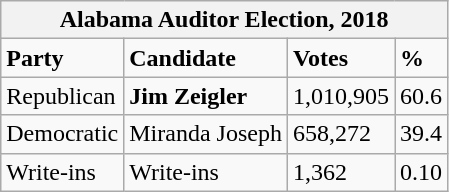<table class="wikitable">
<tr>
<th colspan="4">Alabama Auditor Election, 2018</th>
</tr>
<tr>
<td><strong>Party</strong></td>
<td><strong>Candidate</strong></td>
<td><strong>Votes</strong></td>
<td><strong>%</strong></td>
</tr>
<tr>
<td>Republican</td>
<td><strong>Jim Zeigler</strong></td>
<td>1,010,905</td>
<td>60.6</td>
</tr>
<tr>
<td>Democratic</td>
<td>Miranda Joseph</td>
<td>658,272</td>
<td>39.4</td>
</tr>
<tr>
<td>Write-ins</td>
<td>Write-ins</td>
<td>1,362</td>
<td>0.10</td>
</tr>
</table>
